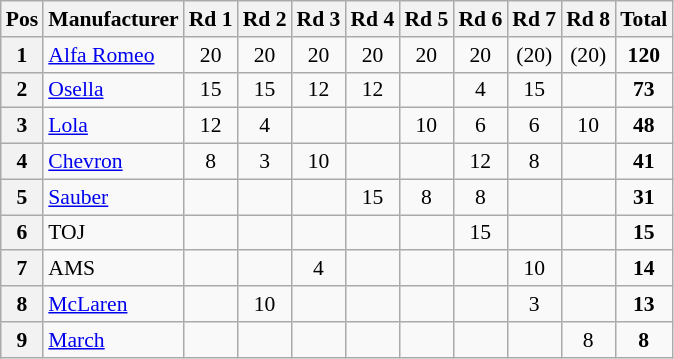<table class="wikitable" style="font-size: 90%;">
<tr>
<th>Pos</th>
<th>Manufacturer</th>
<th>Rd 1</th>
<th>Rd 2</th>
<th>Rd 3</th>
<th>Rd 4</th>
<th>Rd 5</th>
<th>Rd 6</th>
<th>Rd 7</th>
<th>Rd 8</th>
<th>Total</th>
</tr>
<tr>
<th>1</th>
<td> <a href='#'>Alfa Romeo</a></td>
<td align="center">20</td>
<td align="center">20</td>
<td align="center">20</td>
<td align="center">20</td>
<td align="center">20</td>
<td align="center">20</td>
<td align="center">(20)</td>
<td align="center">(20)</td>
<td align="center"><strong>120</strong></td>
</tr>
<tr>
<th>2</th>
<td> <a href='#'>Osella</a></td>
<td align="center">15</td>
<td align="center">15</td>
<td align="center">12</td>
<td align="center">12</td>
<td></td>
<td align="center">4</td>
<td align="center">15</td>
<td></td>
<td align="center"><strong>73</strong></td>
</tr>
<tr>
<th>3</th>
<td> <a href='#'>Lola</a></td>
<td align="center">12</td>
<td align="center">4</td>
<td></td>
<td></td>
<td align="center">10</td>
<td align="center">6</td>
<td align="center">6</td>
<td align="center">10</td>
<td align="center"><strong>48</strong></td>
</tr>
<tr>
<th>4</th>
<td> <a href='#'>Chevron</a></td>
<td align="center">8</td>
<td align="center">3</td>
<td align="center">10</td>
<td></td>
<td></td>
<td align="center">12</td>
<td align="center">8</td>
<td></td>
<td align="center"><strong>41</strong></td>
</tr>
<tr>
<th>5</th>
<td> <a href='#'>Sauber</a></td>
<td></td>
<td></td>
<td></td>
<td align="center">15</td>
<td align="center">8</td>
<td align="center">8</td>
<td></td>
<td></td>
<td align="center"><strong>31</strong></td>
</tr>
<tr>
<th>6</th>
<td> TOJ</td>
<td></td>
<td></td>
<td></td>
<td></td>
<td></td>
<td align="center">15</td>
<td></td>
<td></td>
<td align="center"><strong>15</strong></td>
</tr>
<tr>
<th>7</th>
<td> AMS</td>
<td></td>
<td></td>
<td align="center">4</td>
<td></td>
<td></td>
<td></td>
<td align="center">10</td>
<td></td>
<td align="center"><strong>14</strong></td>
</tr>
<tr>
<th>8</th>
<td> <a href='#'>McLaren</a></td>
<td></td>
<td align="center">10</td>
<td></td>
<td></td>
<td></td>
<td></td>
<td align="center">3</td>
<td></td>
<td align="center"><strong>13</strong></td>
</tr>
<tr>
<th>9</th>
<td> <a href='#'>March</a></td>
<td></td>
<td></td>
<td></td>
<td></td>
<td></td>
<td></td>
<td></td>
<td align="center">8</td>
<td align="center"><strong>8</strong></td>
</tr>
</table>
